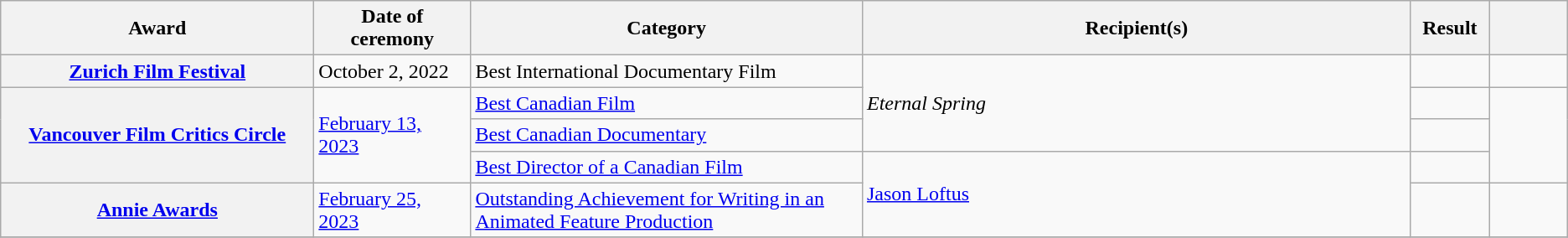<table class="wikitable plainrowheaders sortable">
<tr>
<th scope="col" style="width:20%;">Award</th>
<th scope="col" style="width:10%;">Date of ceremony</th>
<th scope="col" style="width:25%;">Category</th>
<th scope="col" style="width:35%;">Recipient(s)</th>
<th scope="col" style="width:5%;">Result</th>
<th scope="col" style="width:10%;" class="unsortable"></th>
</tr>
<tr>
<th scope="row"><a href='#'>Zurich Film Festival</a></th>
<td>October 2, 2022</td>
<td>Best International Documentary Film</td>
<td rowspan="3"><em>Eternal Spring</em></td>
<td></td>
<td align="center"></td>
</tr>
<tr>
<th rowspan="3" scope="row"><a href='#'>Vancouver Film Critics Circle</a></th>
<td rowspan="3"><a href='#'>February 13, 2023</a></td>
<td><a href='#'>Best Canadian Film</a></td>
<td></td>
<td align="center" rowspan="3"></td>
</tr>
<tr>
<td><a href='#'>Best Canadian Documentary</a></td>
<td></td>
</tr>
<tr>
<td><a href='#'>Best Director of a Canadian Film</a></td>
<td rowspan="2"><a href='#'>Jason Loftus</a></td>
<td></td>
</tr>
<tr>
<th scope="row"><a href='#'>Annie Awards</a></th>
<td><a href='#'>February 25, 2023</a></td>
<td><a href='#'>Outstanding Achievement for Writing in an Animated Feature Production</a></td>
<td></td>
<td align="center"></td>
</tr>
<tr>
</tr>
</table>
